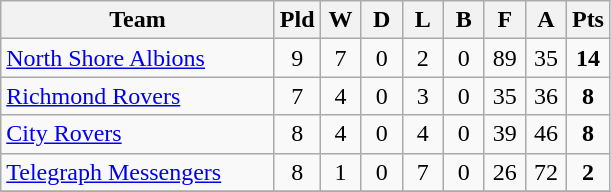<table class="wikitable" style="text-align:center;">
<tr>
<th width=175>Team</th>
<th width=20 abbr="Played">Pld</th>
<th width=20 abbr="Won">W</th>
<th width=20 abbr="Drawn">D</th>
<th width=20 abbr="Lost">L</th>
<th width=20 abbr="Bye">B</th>
<th width=20 abbr="For">F</th>
<th width=20 abbr="Against">A</th>
<th width=20 abbr="Points">Pts</th>
</tr>
<tr>
<td style="text-align:left;"><a href='#'>North Shore Albions</a></td>
<td>9</td>
<td>7</td>
<td>0</td>
<td>2</td>
<td>0</td>
<td>89</td>
<td>35</td>
<td><strong>14</strong></td>
</tr>
<tr>
<td style="text-align:left;"><a href='#'>Richmond Rovers</a></td>
<td>7</td>
<td>4</td>
<td>0</td>
<td>3</td>
<td>0</td>
<td>35</td>
<td>36</td>
<td><strong>8</strong></td>
</tr>
<tr>
<td style="text-align:left;"><a href='#'>City Rovers</a></td>
<td>8</td>
<td>4</td>
<td>0</td>
<td>4</td>
<td>0</td>
<td>39</td>
<td>46</td>
<td><strong>8</strong></td>
</tr>
<tr>
<td style="text-align:left;"><a href='#'>Telegraph Messengers</a></td>
<td>8</td>
<td>1</td>
<td>0</td>
<td>7</td>
<td>0</td>
<td>26</td>
<td>72</td>
<td><strong>2</strong></td>
</tr>
<tr>
</tr>
</table>
